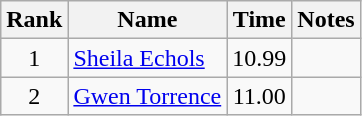<table class="wikitable sortable" style="text-align:center">
<tr>
<th>Rank</th>
<th>Name</th>
<th>Time</th>
<th>Notes</th>
</tr>
<tr>
<td>1</td>
<td align=left><a href='#'>Sheila Echols</a></td>
<td>10.99</td>
<td></td>
</tr>
<tr>
<td>2</td>
<td align=left><a href='#'>Gwen Torrence</a></td>
<td>11.00</td>
<td></td>
</tr>
</table>
